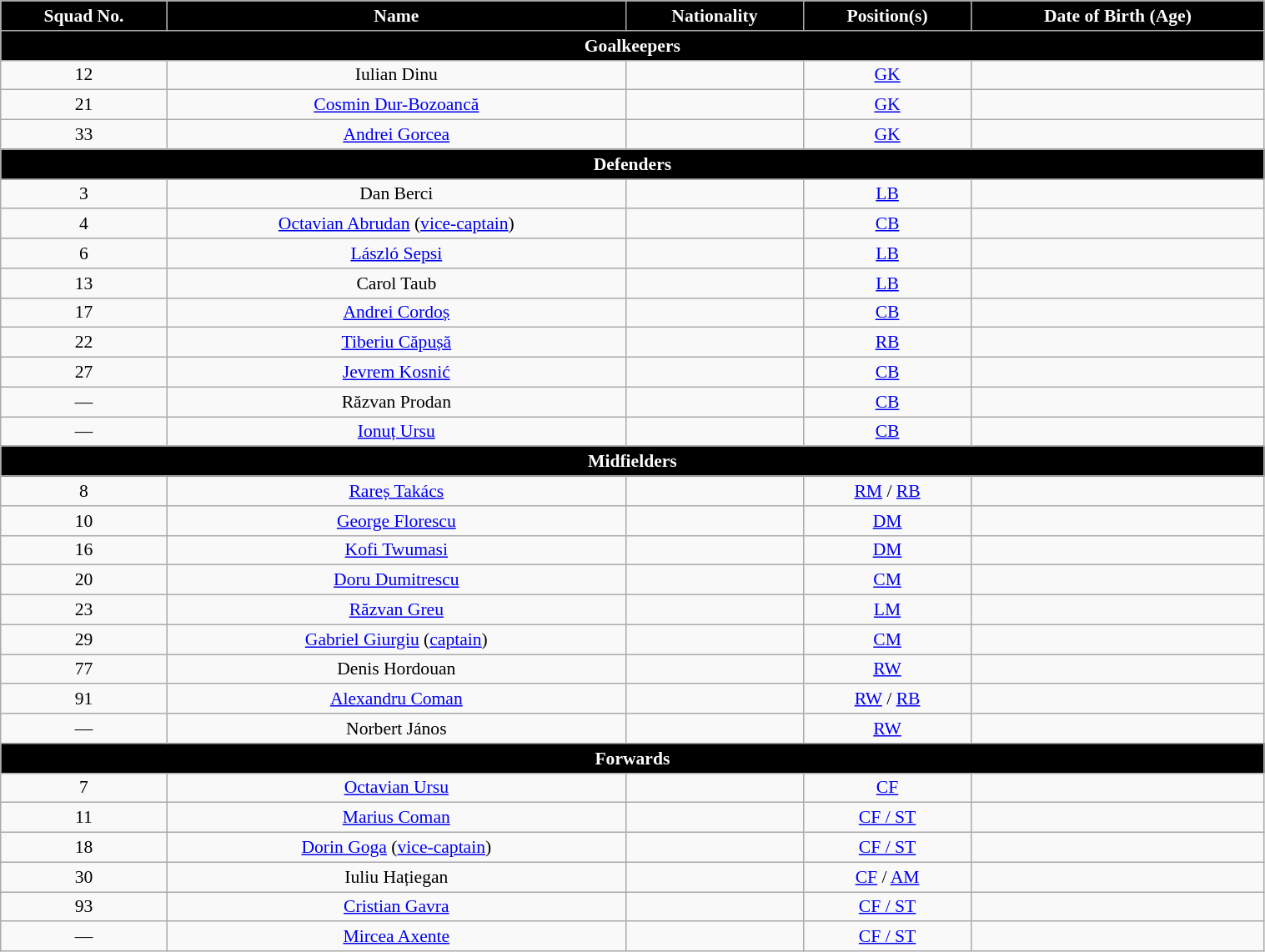<table class="wikitable" style="text-align:center; font-size:90%; width:80%;">
<tr>
<th style="background:#000000;color:#fefefe;text-align:center;">Squad No.</th>
<th style="background:#000000;color:#fefefe;text-align:center;">Name</th>
<th style="background:#000000;color:#fefefe;text-align:center;">Nationality</th>
<th style="background:#000000;color:#fefefe;text-align:center;">Position(s)</th>
<th style="background:#000000;color:#fefefe;text-align:center;">Date of Birth (Age)</th>
</tr>
<tr>
<th colspan="5" style="background:#000000;color:#fefefe;text-align:center;">Goalkeepers</th>
</tr>
<tr>
<td>12</td>
<td>Iulian Dinu</td>
<td></td>
<td><a href='#'>GK</a></td>
<td></td>
</tr>
<tr>
<td>21</td>
<td><a href='#'>Cosmin Dur-Bozoancă</a></td>
<td></td>
<td><a href='#'>GK</a></td>
<td></td>
</tr>
<tr>
<td>33</td>
<td><a href='#'>Andrei Gorcea</a></td>
<td></td>
<td><a href='#'>GK</a></td>
<td></td>
</tr>
<tr>
<th colspan="5" style="background:#000000;color:#fefefe;text-align:center;">Defenders</th>
</tr>
<tr>
<td>3</td>
<td>Dan Berci</td>
<td></td>
<td><a href='#'>LB</a></td>
<td></td>
</tr>
<tr>
<td>4</td>
<td><a href='#'>Octavian Abrudan</a> (<a href='#'>vice-captain</a>)</td>
<td></td>
<td><a href='#'>CB</a></td>
<td></td>
</tr>
<tr>
<td>6</td>
<td><a href='#'>László Sepsi</a></td>
<td></td>
<td><a href='#'>LB</a></td>
<td></td>
</tr>
<tr>
<td>13</td>
<td>Carol Taub</td>
<td></td>
<td><a href='#'>LB</a></td>
<td></td>
</tr>
<tr>
<td>17</td>
<td><a href='#'>Andrei Cordoș</a></td>
<td></td>
<td><a href='#'>CB</a></td>
<td></td>
</tr>
<tr>
<td>22</td>
<td><a href='#'>Tiberiu Căpușă</a></td>
<td></td>
<td><a href='#'>RB</a></td>
<td></td>
</tr>
<tr>
<td>27</td>
<td><a href='#'>Jevrem Kosnić</a></td>
<td></td>
<td><a href='#'>CB</a></td>
<td></td>
</tr>
<tr>
<td>—</td>
<td>Răzvan Prodan</td>
<td></td>
<td><a href='#'>CB</a></td>
<td></td>
</tr>
<tr>
<td>—</td>
<td><a href='#'>Ionuț Ursu</a></td>
<td></td>
<td><a href='#'>CB</a></td>
<td></td>
</tr>
<tr>
<th colspan="5" style="background:#000000;color:#fefefe;text-align:center;">Midfielders</th>
</tr>
<tr>
<td>8</td>
<td><a href='#'>Rareș Takács</a></td>
<td></td>
<td><a href='#'>RM</a> / <a href='#'>RB</a></td>
<td></td>
</tr>
<tr>
<td>10</td>
<td><a href='#'>George Florescu</a></td>
<td></td>
<td><a href='#'>DM</a></td>
<td></td>
</tr>
<tr>
<td>16</td>
<td><a href='#'>Kofi Twumasi</a></td>
<td></td>
<td><a href='#'>DM</a></td>
<td></td>
</tr>
<tr>
<td>20</td>
<td><a href='#'>Doru Dumitrescu</a></td>
<td></td>
<td><a href='#'>CM</a></td>
<td></td>
</tr>
<tr>
<td>23</td>
<td><a href='#'>Răzvan Greu</a></td>
<td></td>
<td><a href='#'>LM</a></td>
<td></td>
</tr>
<tr>
<td>29</td>
<td><a href='#'>Gabriel Giurgiu</a> (<a href='#'>captain</a>)</td>
<td></td>
<td><a href='#'>CM</a></td>
<td></td>
</tr>
<tr>
<td>77</td>
<td>Denis Hordouan</td>
<td></td>
<td><a href='#'>RW</a></td>
<td></td>
</tr>
<tr>
<td>91</td>
<td><a href='#'>Alexandru Coman</a></td>
<td></td>
<td><a href='#'>RW</a> / <a href='#'>RB</a></td>
<td></td>
</tr>
<tr>
<td>—</td>
<td>Norbert János</td>
<td></td>
<td><a href='#'>RW</a></td>
<td></td>
</tr>
<tr>
<th colspan="5" style="background:#000000;color:#fefefe;text-align:center;">Forwards</th>
</tr>
<tr>
<td>7</td>
<td><a href='#'>Octavian Ursu</a></td>
<td></td>
<td><a href='#'>CF</a></td>
<td></td>
</tr>
<tr>
<td>11</td>
<td><a href='#'>Marius Coman</a></td>
<td></td>
<td><a href='#'>CF / ST</a></td>
<td></td>
</tr>
<tr>
<td>18</td>
<td><a href='#'>Dorin Goga</a> (<a href='#'>vice-captain</a>)</td>
<td></td>
<td><a href='#'>CF / ST</a></td>
<td></td>
</tr>
<tr>
<td>30</td>
<td>Iuliu Hațiegan</td>
<td></td>
<td><a href='#'>CF</a> / <a href='#'>AM</a></td>
<td></td>
</tr>
<tr>
<td>93</td>
<td><a href='#'>Cristian Gavra</a></td>
<td></td>
<td><a href='#'>CF / ST</a></td>
<td></td>
</tr>
<tr>
<td>—</td>
<td><a href='#'>Mircea Axente</a></td>
<td></td>
<td><a href='#'>CF / ST</a></td>
<td></td>
</tr>
</table>
